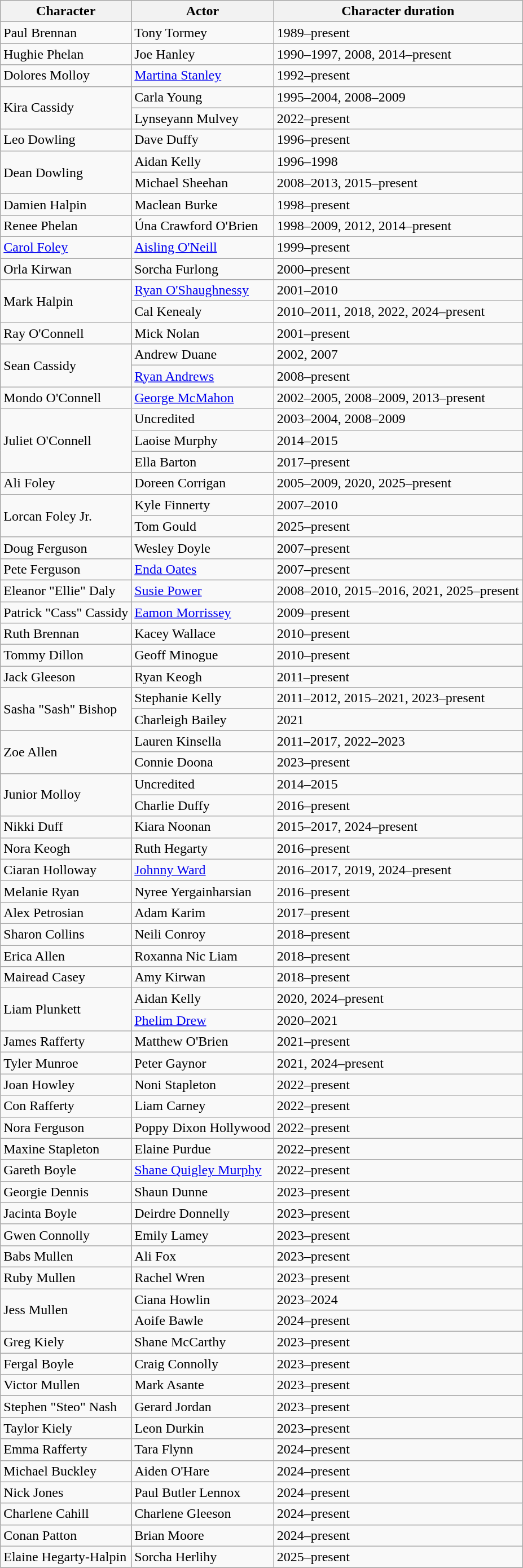<table class="wikitable sortable">
<tr>
<th>Character</th>
<th>Actor</th>
<th>Character duration</th>
</tr>
<tr>
<td>Paul Brennan</td>
<td>Tony Tormey</td>
<td>1989–present</td>
</tr>
<tr>
<td>Hughie Phelan</td>
<td>Joe Hanley</td>
<td>1990–1997, 2008, 2014–present</td>
</tr>
<tr>
<td>Dolores Molloy</td>
<td><a href='#'>Martina Stanley</a></td>
<td>1992–present</td>
</tr>
<tr>
<td rowspan="2">Kira Cassidy</td>
<td>Carla Young</td>
<td>1995–2004, 2008–2009</td>
</tr>
<tr>
<td>Lynseyann Mulvey</td>
<td>2022–present</td>
</tr>
<tr>
<td>Leo Dowling</td>
<td>Dave Duffy</td>
<td>1996–present</td>
</tr>
<tr>
<td rowspan="2">Dean Dowling</td>
<td>Aidan Kelly</td>
<td>1996–1998</td>
</tr>
<tr>
<td>Michael Sheehan</td>
<td>2008–2013, 2015–present</td>
</tr>
<tr>
<td>Damien Halpin</td>
<td>Maclean Burke</td>
<td>1998–present</td>
</tr>
<tr>
<td>Renee Phelan</td>
<td>Úna Crawford O'Brien</td>
<td>1998–2009, 2012, 2014–present</td>
</tr>
<tr>
<td><a href='#'>Carol Foley</a></td>
<td><a href='#'>Aisling O'Neill</a></td>
<td>1999–present</td>
</tr>
<tr>
<td>Orla Kirwan</td>
<td>Sorcha Furlong</td>
<td>2000–present</td>
</tr>
<tr>
<td rowspan="2">Mark Halpin</td>
<td><a href='#'>Ryan O'Shaughnessy</a></td>
<td>2001–2010</td>
</tr>
<tr>
<td>Cal Kenealy</td>
<td>2010–2011, 2018, 2022, 2024–present</td>
</tr>
<tr>
<td>Ray O'Connell</td>
<td>Mick Nolan</td>
<td>2001–present</td>
</tr>
<tr>
<td rowspan="2">Sean Cassidy</td>
<td>Andrew Duane</td>
<td>2002, 2007</td>
</tr>
<tr>
<td><a href='#'>Ryan Andrews</a></td>
<td>2008–present</td>
</tr>
<tr>
<td>Mondo O'Connell</td>
<td><a href='#'>George McMahon</a></td>
<td>2002–2005, 2008–2009, 2013–present</td>
</tr>
<tr>
<td rowspan="3">Juliet O'Connell</td>
<td>Uncredited</td>
<td>2003–2004, 2008–2009</td>
</tr>
<tr>
<td>Laoise Murphy</td>
<td>2014–2015</td>
</tr>
<tr>
<td>Ella Barton</td>
<td>2017–present</td>
</tr>
<tr>
<td>Ali Foley</td>
<td>Doreen Corrigan</td>
<td>2005–2009, 2020, 2025–present</td>
</tr>
<tr>
<td rowspan="2">Lorcan Foley Jr.</td>
<td>Kyle Finnerty</td>
<td>2007–2010</td>
</tr>
<tr>
<td>Tom Gould</td>
<td>2025–present</td>
</tr>
<tr>
<td>Doug Ferguson</td>
<td>Wesley Doyle</td>
<td>2007–present</td>
</tr>
<tr>
<td>Pete Ferguson</td>
<td><a href='#'>Enda Oates</a></td>
<td>2007–present</td>
</tr>
<tr>
<td>Eleanor "Ellie" Daly</td>
<td><a href='#'>Susie Power</a></td>
<td>2008–2010, 2015–2016, 2021, 2025–present</td>
</tr>
<tr>
<td>Patrick "Cass" Cassidy</td>
<td><a href='#'>Eamon Morrissey</a></td>
<td>2009–present</td>
</tr>
<tr>
<td>Ruth Brennan</td>
<td>Kacey Wallace</td>
<td>2010–present</td>
</tr>
<tr>
<td>Tommy Dillon</td>
<td>Geoff Minogue</td>
<td>2010–present</td>
</tr>
<tr>
<td>Jack Gleeson</td>
<td>Ryan Keogh</td>
<td>2011–present</td>
</tr>
<tr>
<td rowspan="2">Sasha "Sash" Bishop</td>
<td>Stephanie Kelly</td>
<td>2011–2012, 2015–2021, 2023–present</td>
</tr>
<tr>
<td>Charleigh Bailey</td>
<td>2021</td>
</tr>
<tr>
<td rowspan="2">Zoe Allen</td>
<td>Lauren Kinsella</td>
<td>2011–2017, 2022–2023</td>
</tr>
<tr>
<td>Connie Doona</td>
<td>2023–present</td>
</tr>
<tr>
<td rowspan="2">Junior Molloy</td>
<td>Uncredited</td>
<td>2014–2015</td>
</tr>
<tr>
<td>Charlie Duffy</td>
<td>2016–present</td>
</tr>
<tr>
<td>Nikki Duff</td>
<td>Kiara Noonan</td>
<td>2015–2017, 2024–present</td>
</tr>
<tr>
<td>Nora Keogh</td>
<td>Ruth Hegarty</td>
<td>2016–present</td>
</tr>
<tr>
<td>Ciaran Holloway</td>
<td><a href='#'>Johnny Ward</a></td>
<td>2016–2017, 2019, 2024–present</td>
</tr>
<tr>
<td>Melanie Ryan</td>
<td>Nyree Yergainharsian</td>
<td>2016–present</td>
</tr>
<tr>
<td>Alex Petrosian</td>
<td>Adam Karim</td>
<td>2017–present</td>
</tr>
<tr>
<td>Sharon Collins</td>
<td>Neili Conroy</td>
<td>2018–present</td>
</tr>
<tr>
<td>Erica Allen</td>
<td>Roxanna Nic Liam</td>
<td>2018–present</td>
</tr>
<tr>
<td>Mairead Casey</td>
<td>Amy Kirwan</td>
<td>2018–present</td>
</tr>
<tr>
<td rowspan="2">Liam Plunkett</td>
<td>Aidan Kelly</td>
<td>2020, 2024–present</td>
</tr>
<tr>
<td><a href='#'>Phelim Drew</a></td>
<td>2020–2021</td>
</tr>
<tr>
<td>James Rafferty</td>
<td>Matthew O'Brien</td>
<td>2021–present</td>
</tr>
<tr>
<td>Tyler Munroe</td>
<td>Peter Gaynor</td>
<td>2021, 2024–present</td>
</tr>
<tr>
<td>Joan Howley</td>
<td>Noni Stapleton</td>
<td>2022–present</td>
</tr>
<tr>
<td>Con Rafferty</td>
<td>Liam Carney</td>
<td>2022–present</td>
</tr>
<tr>
<td>Nora Ferguson</td>
<td>Poppy Dixon Hollywood</td>
<td>2022–present</td>
</tr>
<tr>
<td>Maxine Stapleton</td>
<td>Elaine Purdue</td>
<td>2022–present</td>
</tr>
<tr>
<td>Gareth Boyle</td>
<td><a href='#'>Shane Quigley Murphy</a></td>
<td>2022–present</td>
</tr>
<tr>
<td>Georgie Dennis</td>
<td>Shaun Dunne</td>
<td>2023–present</td>
</tr>
<tr>
<td>Jacinta Boyle</td>
<td>Deirdre Donnelly</td>
<td>2023–present</td>
</tr>
<tr>
<td>Gwen Connolly</td>
<td>Emily Lamey</td>
<td>2023–present</td>
</tr>
<tr>
<td>Babs Mullen</td>
<td>Ali Fox</td>
<td>2023–present</td>
</tr>
<tr>
<td>Ruby Mullen</td>
<td>Rachel Wren</td>
<td>2023–present</td>
</tr>
<tr>
<td rowspan="2">Jess Mullen</td>
<td>Ciana Howlin</td>
<td>2023–2024</td>
</tr>
<tr>
<td>Aoife Bawle</td>
<td>2024–present</td>
</tr>
<tr>
<td>Greg Kiely</td>
<td>Shane McCarthy</td>
<td>2023–present</td>
</tr>
<tr>
<td>Fergal Boyle</td>
<td>Craig Connolly</td>
<td>2023–present</td>
</tr>
<tr>
<td>Victor Mullen</td>
<td>Mark Asante</td>
<td>2023–present</td>
</tr>
<tr>
<td>Stephen "Steo" Nash</td>
<td>Gerard Jordan</td>
<td>2023–present</td>
</tr>
<tr>
<td>Taylor Kiely</td>
<td>Leon Durkin</td>
<td>2023–present</td>
</tr>
<tr>
<td>Emma Rafferty</td>
<td>Tara Flynn</td>
<td>2024–present</td>
</tr>
<tr>
<td>Michael Buckley</td>
<td>Aiden O'Hare</td>
<td>2024–present</td>
</tr>
<tr>
<td>Nick Jones</td>
<td>Paul Butler Lennox</td>
<td>2024–present</td>
</tr>
<tr>
<td>Charlene Cahill</td>
<td>Charlene Gleeson</td>
<td>2024–present</td>
</tr>
<tr>
<td>Conan Patton</td>
<td>Brian Moore</td>
<td>2024–present</td>
</tr>
<tr>
<td>Elaine Hegarty-Halpin</td>
<td>Sorcha Herlihy</td>
<td>2025–present</td>
</tr>
<tr>
</tr>
</table>
